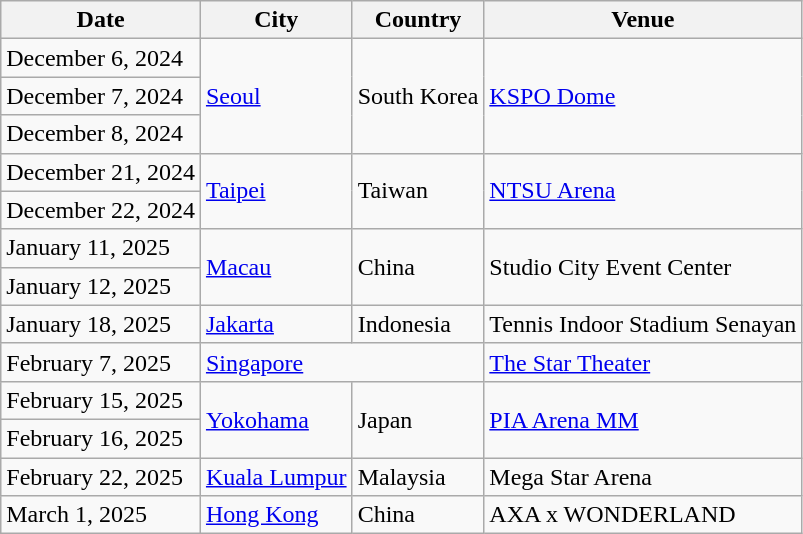<table class="wikitable">
<tr>
<th>Date</th>
<th>City</th>
<th>Country</th>
<th>Venue</th>
</tr>
<tr>
<td>December 6, 2024</td>
<td rowspan="3"><a href='#'>Seoul</a></td>
<td rowspan="3">South Korea</td>
<td rowspan="3"><a href='#'>KSPO Dome</a></td>
</tr>
<tr>
<td>December 7, 2024</td>
</tr>
<tr>
<td>December 8, 2024</td>
</tr>
<tr>
<td>December 21, 2024</td>
<td rowspan="2"><a href='#'>Taipei</a></td>
<td rowspan="2">Taiwan</td>
<td rowspan="2"><a href='#'>NTSU Arena</a></td>
</tr>
<tr>
<td>December 22, 2024</td>
</tr>
<tr>
<td>January 11, 2025</td>
<td rowspan="2"><a href='#'>Macau</a></td>
<td rowspan="2">China</td>
<td rowspan="2">Studio City Event Center</td>
</tr>
<tr>
<td>January 12, 2025</td>
</tr>
<tr>
<td>January 18, 2025</td>
<td><a href='#'>Jakarta</a></td>
<td>Indonesia</td>
<td>Tennis Indoor Stadium Senayan</td>
</tr>
<tr>
<td>February 7, 2025</td>
<td colspan="2"><a href='#'>Singapore</a></td>
<td><a href='#'>The Star Theater</a></td>
</tr>
<tr>
<td>February 15, 2025</td>
<td rowspan="2"><a href='#'>Yokohama</a></td>
<td rowspan="2">Japan</td>
<td rowspan="2"><a href='#'>PIA Arena MM</a></td>
</tr>
<tr>
<td>February 16, 2025</td>
</tr>
<tr>
<td>February 22, 2025</td>
<td><a href='#'>Kuala Lumpur</a></td>
<td>Malaysia</td>
<td>Mega Star Arena</td>
</tr>
<tr>
<td>March 1, 2025</td>
<td><a href='#'>Hong Kong</a></td>
<td>China</td>
<td>AXA x WONDERLAND</td>
</tr>
</table>
